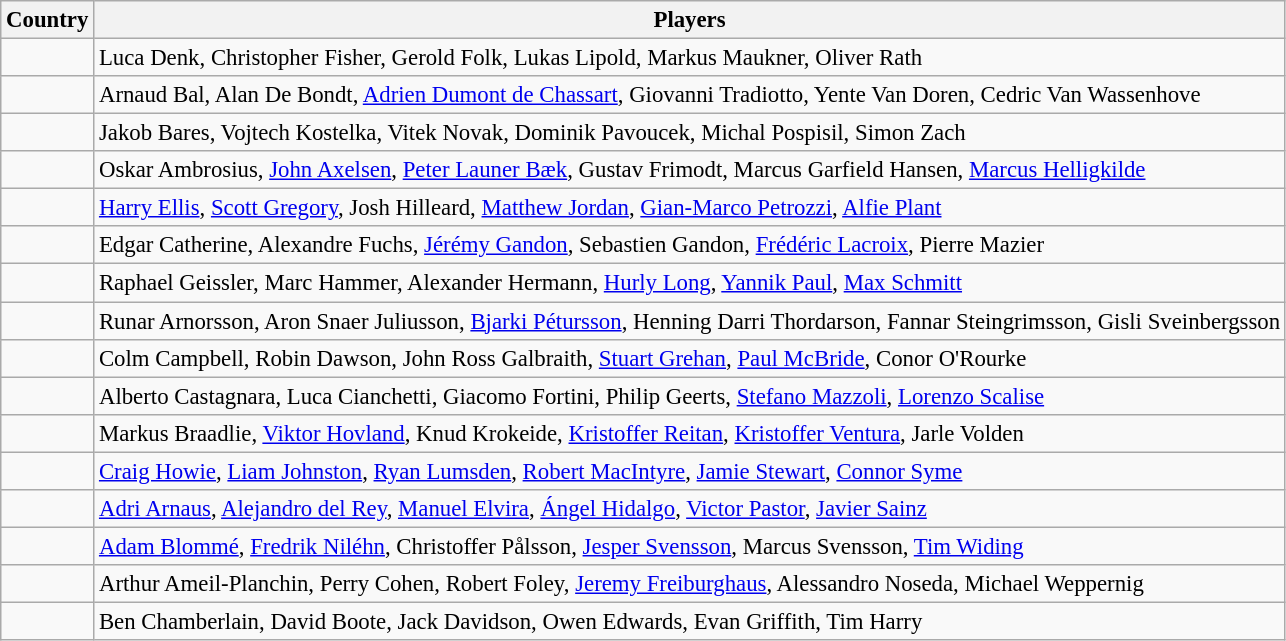<table class="wikitable" style="font-size:95%;">
<tr>
<th>Country</th>
<th>Players</th>
</tr>
<tr>
<td></td>
<td>Luca Denk, Christopher Fisher, Gerold Folk, Lukas Lipold, Markus Maukner, Oliver Rath</td>
</tr>
<tr>
<td></td>
<td>Arnaud Bal, Alan De Bondt, <a href='#'>Adrien Dumont de Chassart</a>, Giovanni Tradiotto, Yente Van Doren, Cedric Van Wassenhove</td>
</tr>
<tr>
<td></td>
<td>Jakob Bares, Vojtech Kostelka, Vitek Novak,  Dominik Pavoucek, Michal Pospisil, Simon Zach</td>
</tr>
<tr>
<td></td>
<td>Oskar Ambrosius, <a href='#'>John Axelsen</a>, <a href='#'>Peter Launer Bæk</a>, Gustav Frimodt,  Marcus Garfield Hansen, <a href='#'>Marcus Helligkilde</a></td>
</tr>
<tr>
<td></td>
<td><a href='#'>Harry Ellis</a>, <a href='#'>Scott Gregory</a>, Josh Hilleard, <a href='#'>Matthew Jordan</a>, <a href='#'>Gian-Marco Petrozzi</a>, <a href='#'>Alfie Plant</a></td>
</tr>
<tr>
<td></td>
<td>Edgar Catherine, Alexandre Fuchs, <a href='#'>Jérémy Gandon</a>, Sebastien Gandon, <a href='#'>Frédéric Lacroix</a>, Pierre Mazier</td>
</tr>
<tr>
<td></td>
<td>Raphael Geissler, Marc Hammer, Alexander Hermann, <a href='#'>Hurly Long</a>, <a href='#'>Yannik Paul</a>, <a href='#'>Max Schmitt</a></td>
</tr>
<tr>
<td></td>
<td>Runar Arnorsson, Aron Snaer Juliusson, <a href='#'>Bjarki Pétursson</a>, Henning Darri Thordarson, Fannar Steingrimsson, Gisli Sveinbergsson</td>
</tr>
<tr>
<td></td>
<td>Colm Campbell, Robin Dawson, John Ross Galbraith, <a href='#'>Stuart Grehan</a>, <a href='#'>Paul McBride</a>, Conor O'Rourke</td>
</tr>
<tr>
<td></td>
<td>Alberto Castagnara, Luca Cianchetti, Giacomo Fortini, Philip Geerts, <a href='#'>Stefano Mazzoli</a>, <a href='#'>Lorenzo Scalise</a></td>
</tr>
<tr>
<td></td>
<td>Markus Braadlie, <a href='#'>Viktor Hovland</a>, Knud Krokeide, <a href='#'>Kristoffer Reitan</a>, <a href='#'>Kristoffer Ventura</a>,  Jarle Volden</td>
</tr>
<tr>
<td></td>
<td><a href='#'>Craig Howie</a>, <a href='#'>Liam Johnston</a>, <a href='#'>Ryan Lumsden</a>, <a href='#'>Robert MacIntyre</a>, <a href='#'>Jamie Stewart</a>, <a href='#'>Connor Syme</a></td>
</tr>
<tr>
<td></td>
<td><a href='#'>Adri Arnaus</a>, <a href='#'>Alejandro del Rey</a>, <a href='#'>Manuel Elvira</a>, <a href='#'>Ángel Hidalgo</a>, <a href='#'>Victor Pastor</a>, <a href='#'>Javier Sainz</a></td>
</tr>
<tr>
<td></td>
<td><a href='#'>Adam Blommé</a>, <a href='#'>Fredrik Niléhn</a>, Christoffer Pålsson, <a href='#'>Jesper Svensson</a>, Marcus Svensson, <a href='#'>Tim Widing</a></td>
</tr>
<tr>
<td></td>
<td>Arthur Ameil-Planchin, Perry Cohen, Robert Foley, <a href='#'>Jeremy Freiburghaus</a>, Alessandro Noseda, Michael Weppernig</td>
</tr>
<tr>
<td></td>
<td>Ben Chamberlain, David Boote, Jack Davidson, Owen Edwards, Evan Griffith, Tim Harry</td>
</tr>
</table>
